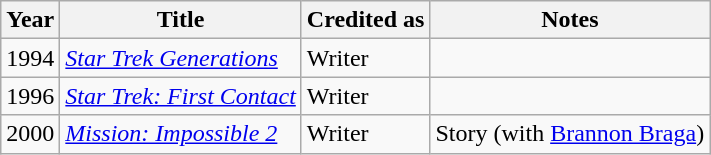<table class="wikitable">
<tr>
<th>Year</th>
<th>Title</th>
<th>Credited as</th>
<th>Notes</th>
</tr>
<tr>
<td>1994</td>
<td><em><a href='#'>Star Trek Generations</a></em></td>
<td>Writer</td>
<td></td>
</tr>
<tr>
<td>1996</td>
<td><em><a href='#'>Star Trek: First Contact</a></em></td>
<td>Writer</td>
<td></td>
</tr>
<tr>
<td>2000</td>
<td><em><a href='#'>Mission: Impossible 2</a></em></td>
<td>Writer</td>
<td>Story (with <a href='#'>Brannon Braga</a>)</td>
</tr>
</table>
